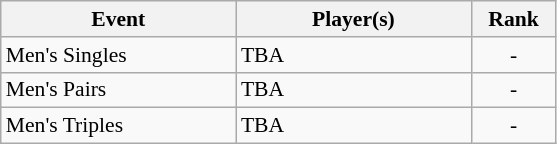<table class="wikitable" style="font-size:90%">
<tr>
<th width=150>Event</th>
<th width=150>Player(s)</th>
<th width=50>Rank</th>
</tr>
<tr>
<td>Men's Singles</td>
<td>TBA</td>
<td align="center">-</td>
</tr>
<tr>
<td>Men's Pairs</td>
<td>TBA</td>
<td align="center">-</td>
</tr>
<tr>
<td>Men's Triples</td>
<td>TBA</td>
<td align="center">-</td>
</tr>
</table>
